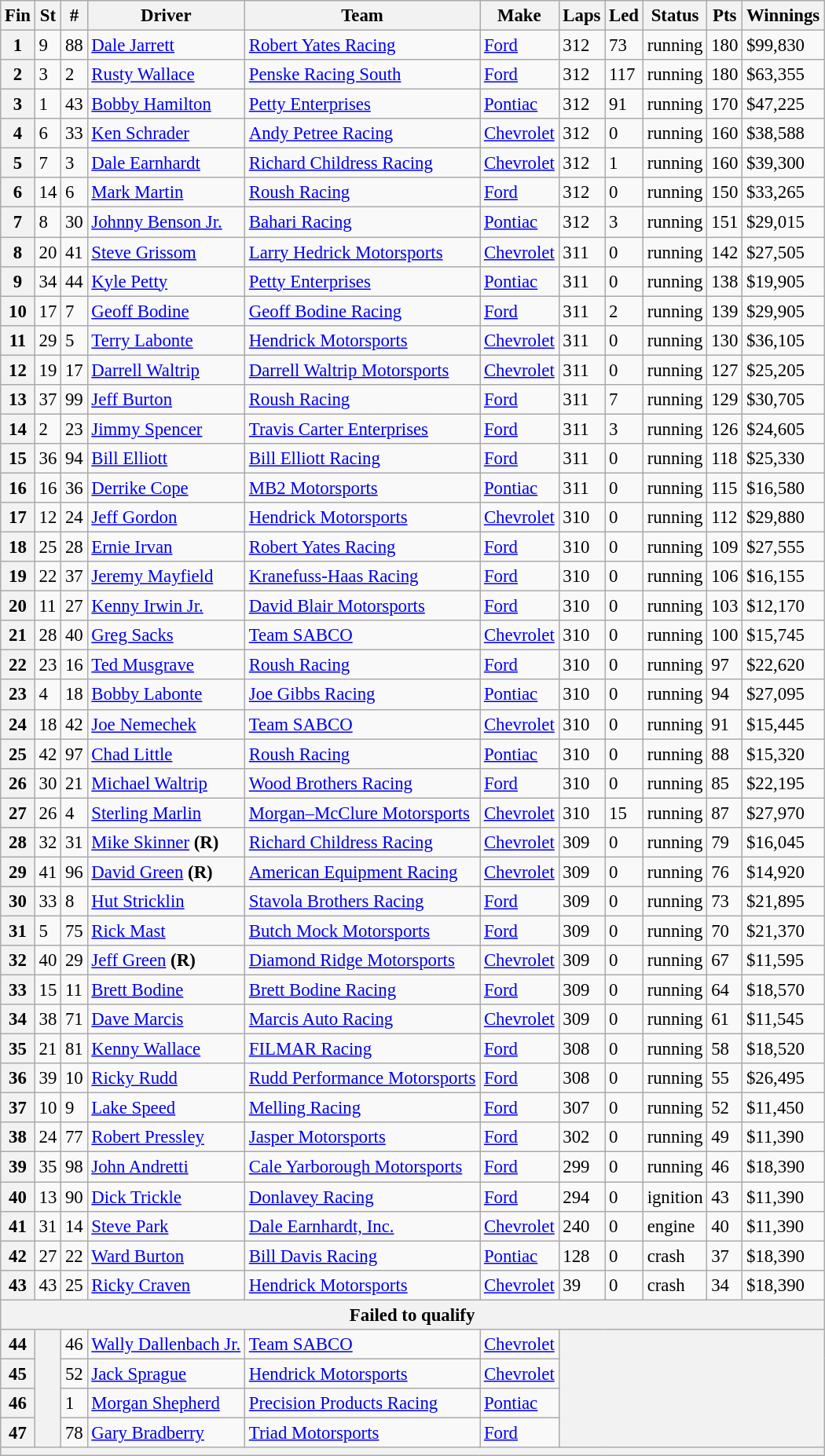<table class="wikitable" style="font-size:95%">
<tr>
<th>Fin</th>
<th>St</th>
<th>#</th>
<th>Driver</th>
<th>Team</th>
<th>Make</th>
<th>Laps</th>
<th>Led</th>
<th>Status</th>
<th>Pts</th>
<th>Winnings</th>
</tr>
<tr>
<th>1</th>
<td>9</td>
<td>88</td>
<td><a href='#'>Dale Jarrett</a></td>
<td><a href='#'>Robert Yates Racing</a></td>
<td><a href='#'>Ford</a></td>
<td>312</td>
<td>73</td>
<td>running</td>
<td>180</td>
<td>$99,830</td>
</tr>
<tr>
<th>2</th>
<td>3</td>
<td>2</td>
<td><a href='#'>Rusty Wallace</a></td>
<td><a href='#'>Penske Racing South</a></td>
<td><a href='#'>Ford</a></td>
<td>312</td>
<td>117</td>
<td>running</td>
<td>180</td>
<td>$63,355</td>
</tr>
<tr>
<th>3</th>
<td>1</td>
<td>43</td>
<td><a href='#'>Bobby Hamilton</a></td>
<td><a href='#'>Petty Enterprises</a></td>
<td><a href='#'>Pontiac</a></td>
<td>312</td>
<td>91</td>
<td>running</td>
<td>170</td>
<td>$47,225</td>
</tr>
<tr>
<th>4</th>
<td>6</td>
<td>33</td>
<td><a href='#'>Ken Schrader</a></td>
<td><a href='#'>Andy Petree Racing</a></td>
<td><a href='#'>Chevrolet</a></td>
<td>312</td>
<td>0</td>
<td>running</td>
<td>160</td>
<td>$38,588</td>
</tr>
<tr>
<th>5</th>
<td>7</td>
<td>3</td>
<td><a href='#'>Dale Earnhardt</a></td>
<td><a href='#'>Richard Childress Racing</a></td>
<td><a href='#'>Chevrolet</a></td>
<td>312</td>
<td>1</td>
<td>running</td>
<td>160</td>
<td>$39,300</td>
</tr>
<tr>
<th>6</th>
<td>14</td>
<td>6</td>
<td><a href='#'>Mark Martin</a></td>
<td><a href='#'>Roush Racing</a></td>
<td><a href='#'>Ford</a></td>
<td>312</td>
<td>0</td>
<td>running</td>
<td>150</td>
<td>$33,265</td>
</tr>
<tr>
<th>7</th>
<td>8</td>
<td>30</td>
<td><a href='#'>Johnny Benson Jr.</a></td>
<td><a href='#'>Bahari Racing</a></td>
<td><a href='#'>Pontiac</a></td>
<td>312</td>
<td>3</td>
<td>running</td>
<td>151</td>
<td>$29,015</td>
</tr>
<tr>
<th>8</th>
<td>20</td>
<td>41</td>
<td><a href='#'>Steve Grissom</a></td>
<td><a href='#'>Larry Hedrick Motorsports</a></td>
<td><a href='#'>Chevrolet</a></td>
<td>311</td>
<td>0</td>
<td>running</td>
<td>142</td>
<td>$27,505</td>
</tr>
<tr>
<th>9</th>
<td>34</td>
<td>44</td>
<td><a href='#'>Kyle Petty</a></td>
<td><a href='#'>Petty Enterprises</a></td>
<td><a href='#'>Pontiac</a></td>
<td>311</td>
<td>0</td>
<td>running</td>
<td>138</td>
<td>$19,905</td>
</tr>
<tr>
<th>10</th>
<td>17</td>
<td>7</td>
<td><a href='#'>Geoff Bodine</a></td>
<td><a href='#'>Geoff Bodine Racing</a></td>
<td><a href='#'>Ford</a></td>
<td>311</td>
<td>2</td>
<td>running</td>
<td>139</td>
<td>$29,905</td>
</tr>
<tr>
<th>11</th>
<td>29</td>
<td>5</td>
<td><a href='#'>Terry Labonte</a></td>
<td><a href='#'>Hendrick Motorsports</a></td>
<td><a href='#'>Chevrolet</a></td>
<td>311</td>
<td>0</td>
<td>running</td>
<td>130</td>
<td>$36,105</td>
</tr>
<tr>
<th>12</th>
<td>19</td>
<td>17</td>
<td><a href='#'>Darrell Waltrip</a></td>
<td><a href='#'>Darrell Waltrip Motorsports</a></td>
<td><a href='#'>Chevrolet</a></td>
<td>311</td>
<td>0</td>
<td>running</td>
<td>127</td>
<td>$25,205</td>
</tr>
<tr>
<th>13</th>
<td>37</td>
<td>99</td>
<td><a href='#'>Jeff Burton</a></td>
<td><a href='#'>Roush Racing</a></td>
<td><a href='#'>Ford</a></td>
<td>311</td>
<td>7</td>
<td>running</td>
<td>129</td>
<td>$30,705</td>
</tr>
<tr>
<th>14</th>
<td>2</td>
<td>23</td>
<td><a href='#'>Jimmy Spencer</a></td>
<td><a href='#'>Travis Carter Enterprises</a></td>
<td><a href='#'>Ford</a></td>
<td>311</td>
<td>3</td>
<td>running</td>
<td>126</td>
<td>$24,605</td>
</tr>
<tr>
<th>15</th>
<td>36</td>
<td>94</td>
<td><a href='#'>Bill Elliott</a></td>
<td><a href='#'>Bill Elliott Racing</a></td>
<td><a href='#'>Ford</a></td>
<td>311</td>
<td>0</td>
<td>running</td>
<td>118</td>
<td>$25,330</td>
</tr>
<tr>
<th>16</th>
<td>16</td>
<td>36</td>
<td><a href='#'>Derrike Cope</a></td>
<td><a href='#'>MB2 Motorsports</a></td>
<td><a href='#'>Pontiac</a></td>
<td>311</td>
<td>0</td>
<td>running</td>
<td>115</td>
<td>$16,580</td>
</tr>
<tr>
<th>17</th>
<td>12</td>
<td>24</td>
<td><a href='#'>Jeff Gordon</a></td>
<td><a href='#'>Hendrick Motorsports</a></td>
<td><a href='#'>Chevrolet</a></td>
<td>310</td>
<td>0</td>
<td>running</td>
<td>112</td>
<td>$29,880</td>
</tr>
<tr>
<th>18</th>
<td>25</td>
<td>28</td>
<td><a href='#'>Ernie Irvan</a></td>
<td><a href='#'>Robert Yates Racing</a></td>
<td><a href='#'>Ford</a></td>
<td>310</td>
<td>0</td>
<td>running</td>
<td>109</td>
<td>$27,555</td>
</tr>
<tr>
<th>19</th>
<td>22</td>
<td>37</td>
<td><a href='#'>Jeremy Mayfield</a></td>
<td><a href='#'>Kranefuss-Haas Racing</a></td>
<td><a href='#'>Ford</a></td>
<td>310</td>
<td>0</td>
<td>running</td>
<td>106</td>
<td>$16,155</td>
</tr>
<tr>
<th>20</th>
<td>11</td>
<td>27</td>
<td><a href='#'>Kenny Irwin Jr.</a></td>
<td><a href='#'>David Blair Motorsports</a></td>
<td><a href='#'>Ford</a></td>
<td>310</td>
<td>0</td>
<td>running</td>
<td>103</td>
<td>$12,170</td>
</tr>
<tr>
<th>21</th>
<td>28</td>
<td>40</td>
<td><a href='#'>Greg Sacks</a></td>
<td><a href='#'>Team SABCO</a></td>
<td><a href='#'>Chevrolet</a></td>
<td>310</td>
<td>0</td>
<td>running</td>
<td>100</td>
<td>$15,745</td>
</tr>
<tr>
<th>22</th>
<td>23</td>
<td>16</td>
<td><a href='#'>Ted Musgrave</a></td>
<td><a href='#'>Roush Racing</a></td>
<td><a href='#'>Ford</a></td>
<td>310</td>
<td>0</td>
<td>running</td>
<td>97</td>
<td>$22,620</td>
</tr>
<tr>
<th>23</th>
<td>4</td>
<td>18</td>
<td><a href='#'>Bobby Labonte</a></td>
<td><a href='#'>Joe Gibbs Racing</a></td>
<td><a href='#'>Pontiac</a></td>
<td>310</td>
<td>0</td>
<td>running</td>
<td>94</td>
<td>$27,095</td>
</tr>
<tr>
<th>24</th>
<td>18</td>
<td>42</td>
<td><a href='#'>Joe Nemechek</a></td>
<td><a href='#'>Team SABCO</a></td>
<td><a href='#'>Chevrolet</a></td>
<td>310</td>
<td>0</td>
<td>running</td>
<td>91</td>
<td>$15,445</td>
</tr>
<tr>
<th>25</th>
<td>42</td>
<td>97</td>
<td><a href='#'>Chad Little</a></td>
<td><a href='#'>Roush Racing</a></td>
<td><a href='#'>Pontiac</a></td>
<td>310</td>
<td>0</td>
<td>running</td>
<td>88</td>
<td>$15,320</td>
</tr>
<tr>
<th>26</th>
<td>30</td>
<td>21</td>
<td><a href='#'>Michael Waltrip</a></td>
<td><a href='#'>Wood Brothers Racing</a></td>
<td><a href='#'>Ford</a></td>
<td>310</td>
<td>0</td>
<td>running</td>
<td>85</td>
<td>$22,195</td>
</tr>
<tr>
<th>27</th>
<td>26</td>
<td>4</td>
<td><a href='#'>Sterling Marlin</a></td>
<td><a href='#'>Morgan–McClure Motorsports</a></td>
<td><a href='#'>Chevrolet</a></td>
<td>310</td>
<td>15</td>
<td>running</td>
<td>87</td>
<td>$27,970</td>
</tr>
<tr>
<th>28</th>
<td>32</td>
<td>31</td>
<td><a href='#'>Mike Skinner</a> <strong>(R)</strong></td>
<td><a href='#'>Richard Childress Racing</a></td>
<td><a href='#'>Chevrolet</a></td>
<td>309</td>
<td>0</td>
<td>running</td>
<td>79</td>
<td>$16,045</td>
</tr>
<tr>
<th>29</th>
<td>41</td>
<td>96</td>
<td><a href='#'>David Green</a> <strong>(R)</strong></td>
<td><a href='#'>American Equipment Racing</a></td>
<td><a href='#'>Chevrolet</a></td>
<td>309</td>
<td>0</td>
<td>running</td>
<td>76</td>
<td>$14,920</td>
</tr>
<tr>
<th>30</th>
<td>33</td>
<td>8</td>
<td><a href='#'>Hut Stricklin</a></td>
<td><a href='#'>Stavola Brothers Racing</a></td>
<td><a href='#'>Ford</a></td>
<td>309</td>
<td>0</td>
<td>running</td>
<td>73</td>
<td>$21,895</td>
</tr>
<tr>
<th>31</th>
<td>5</td>
<td>75</td>
<td><a href='#'>Rick Mast</a></td>
<td><a href='#'>Butch Mock Motorsports</a></td>
<td><a href='#'>Ford</a></td>
<td>309</td>
<td>0</td>
<td>running</td>
<td>70</td>
<td>$21,370</td>
</tr>
<tr>
<th>32</th>
<td>40</td>
<td>29</td>
<td><a href='#'>Jeff Green</a> <strong>(R)</strong></td>
<td><a href='#'>Diamond Ridge Motorsports</a></td>
<td><a href='#'>Chevrolet</a></td>
<td>309</td>
<td>0</td>
<td>running</td>
<td>67</td>
<td>$11,595</td>
</tr>
<tr>
<th>33</th>
<td>15</td>
<td>11</td>
<td><a href='#'>Brett Bodine</a></td>
<td><a href='#'>Brett Bodine Racing</a></td>
<td><a href='#'>Ford</a></td>
<td>309</td>
<td>0</td>
<td>running</td>
<td>64</td>
<td>$18,570</td>
</tr>
<tr>
<th>34</th>
<td>38</td>
<td>71</td>
<td><a href='#'>Dave Marcis</a></td>
<td><a href='#'>Marcis Auto Racing</a></td>
<td><a href='#'>Chevrolet</a></td>
<td>309</td>
<td>0</td>
<td>running</td>
<td>61</td>
<td>$11,545</td>
</tr>
<tr>
<th>35</th>
<td>21</td>
<td>81</td>
<td><a href='#'>Kenny Wallace</a></td>
<td><a href='#'>FILMAR Racing</a></td>
<td><a href='#'>Ford</a></td>
<td>308</td>
<td>0</td>
<td>running</td>
<td>58</td>
<td>$18,520</td>
</tr>
<tr>
<th>36</th>
<td>39</td>
<td>10</td>
<td><a href='#'>Ricky Rudd</a></td>
<td><a href='#'>Rudd Performance Motorsports</a></td>
<td><a href='#'>Ford</a></td>
<td>308</td>
<td>0</td>
<td>running</td>
<td>55</td>
<td>$26,495</td>
</tr>
<tr>
<th>37</th>
<td>10</td>
<td>9</td>
<td><a href='#'>Lake Speed</a></td>
<td><a href='#'>Melling Racing</a></td>
<td><a href='#'>Ford</a></td>
<td>307</td>
<td>0</td>
<td>running</td>
<td>52</td>
<td>$11,450</td>
</tr>
<tr>
<th>38</th>
<td>24</td>
<td>77</td>
<td><a href='#'>Robert Pressley</a></td>
<td><a href='#'>Jasper Motorsports</a></td>
<td><a href='#'>Ford</a></td>
<td>302</td>
<td>0</td>
<td>running</td>
<td>49</td>
<td>$11,390</td>
</tr>
<tr>
<th>39</th>
<td>35</td>
<td>98</td>
<td><a href='#'>John Andretti</a></td>
<td><a href='#'>Cale Yarborough Motorsports</a></td>
<td><a href='#'>Ford</a></td>
<td>299</td>
<td>0</td>
<td>running</td>
<td>46</td>
<td>$18,390</td>
</tr>
<tr>
<th>40</th>
<td>13</td>
<td>90</td>
<td><a href='#'>Dick Trickle</a></td>
<td><a href='#'>Donlavey Racing</a></td>
<td><a href='#'>Ford</a></td>
<td>294</td>
<td>0</td>
<td>ignition</td>
<td>43</td>
<td>$11,390</td>
</tr>
<tr>
<th>41</th>
<td>31</td>
<td>14</td>
<td><a href='#'>Steve Park</a></td>
<td><a href='#'>Dale Earnhardt, Inc.</a></td>
<td><a href='#'>Chevrolet</a></td>
<td>240</td>
<td>0</td>
<td>engine</td>
<td>40</td>
<td>$11,390</td>
</tr>
<tr>
<th>42</th>
<td>27</td>
<td>22</td>
<td><a href='#'>Ward Burton</a></td>
<td><a href='#'>Bill Davis Racing</a></td>
<td><a href='#'>Pontiac</a></td>
<td>128</td>
<td>0</td>
<td>crash</td>
<td>37</td>
<td>$18,390</td>
</tr>
<tr>
<th>43</th>
<td>43</td>
<td>25</td>
<td><a href='#'>Ricky Craven</a></td>
<td><a href='#'>Hendrick Motorsports</a></td>
<td><a href='#'>Chevrolet</a></td>
<td>39</td>
<td>0</td>
<td>crash</td>
<td>34</td>
<td>$18,390</td>
</tr>
<tr>
<th colspan="11">Failed to qualify</th>
</tr>
<tr>
<th>44</th>
<th rowspan="4"></th>
<td>46</td>
<td><a href='#'>Wally Dallenbach Jr.</a></td>
<td><a href='#'>Team SABCO</a></td>
<td><a href='#'>Chevrolet</a></td>
<th colspan="5" rowspan="4"></th>
</tr>
<tr>
<th>45</th>
<td>52</td>
<td><a href='#'>Jack Sprague</a></td>
<td><a href='#'>Hendrick Motorsports</a></td>
<td><a href='#'>Chevrolet</a></td>
</tr>
<tr>
<th>46</th>
<td>1</td>
<td><a href='#'>Morgan Shepherd</a></td>
<td><a href='#'>Precision Products Racing</a></td>
<td><a href='#'>Pontiac</a></td>
</tr>
<tr>
<th>47</th>
<td>78</td>
<td><a href='#'>Gary Bradberry</a></td>
<td><a href='#'>Triad Motorsports</a></td>
<td><a href='#'>Ford</a></td>
</tr>
<tr>
<th colspan="11"></th>
</tr>
</table>
